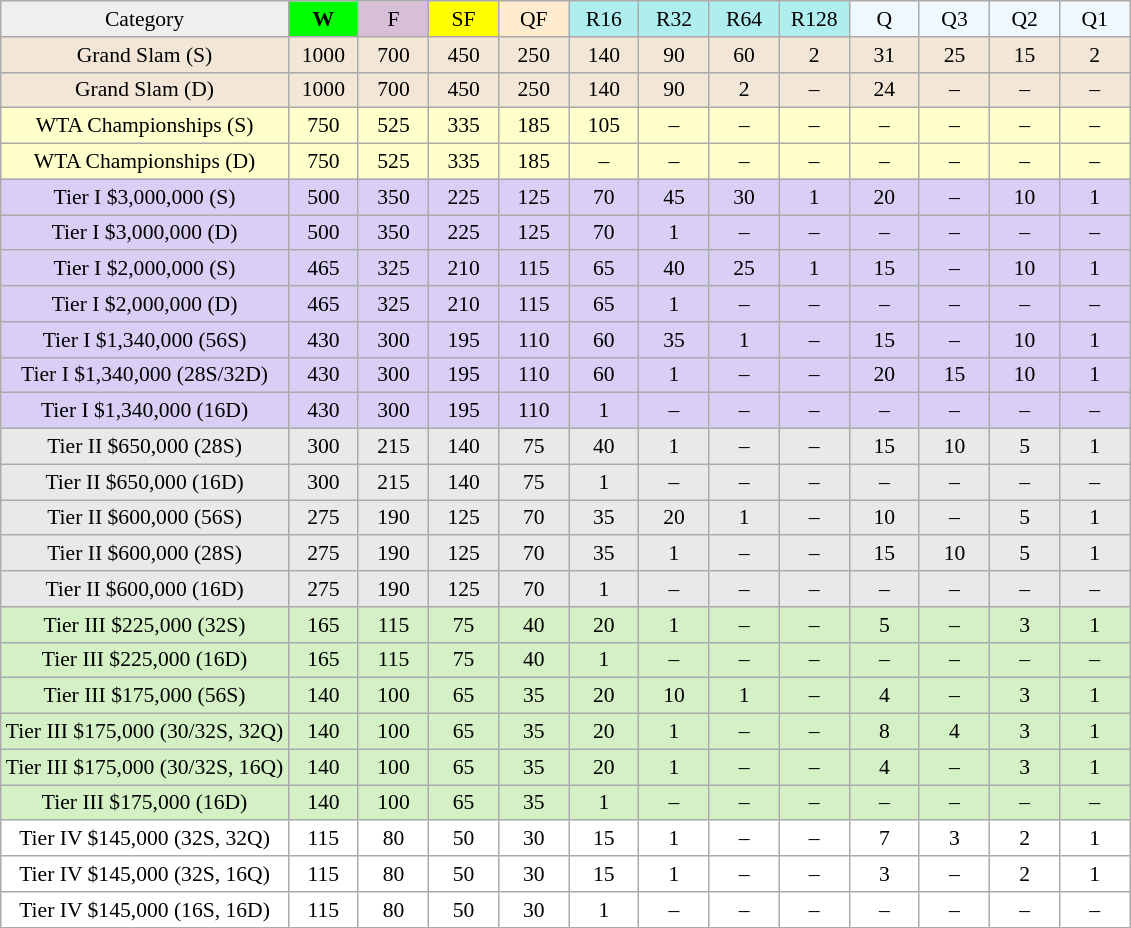<table class="wikitable" style="font-size:90%">
<tr align=center>
<td bgcolor=#efefef>Category</td>
<td width=40 bgcolor=lime><strong>W</strong></td>
<td width=40 bgcolor=#D8BFD8>F</td>
<td width=40 bgcolor=#FFFF00>SF</td>
<td width=40 bgcolor=#ffebcd>QF</td>
<td width=40 bgcolor=#afeeee>R16</td>
<td width=40 bgcolor=#afeeee>R32</td>
<td width=40 bgcolor=#afeeee>R64</td>
<td width=40 bgcolor=#afeeee>R128</td>
<td width=40 bgcolor=#F0F8FF>Q</td>
<td width=40 bgcolor=#F0F8FF>Q3</td>
<td width=40 bgcolor=#F0F8FF>Q2</td>
<td width=40 bgcolor=#F0F8FF>Q1</td>
</tr>
<tr align=center bgcolor=#F3E6D7>
<td>Grand Slam (S)</td>
<td>1000</td>
<td>700</td>
<td>450</td>
<td>250</td>
<td>140</td>
<td>90</td>
<td>60</td>
<td>2</td>
<td>31</td>
<td>25</td>
<td>15</td>
<td>2</td>
</tr>
<tr align=center bgcolor=#F3E6D7>
<td>Grand Slam (D)</td>
<td>1000</td>
<td>700</td>
<td>450</td>
<td>250</td>
<td>140</td>
<td>90</td>
<td>2</td>
<td>–</td>
<td>24</td>
<td>–</td>
<td>–</td>
<td>–</td>
</tr>
<tr align=center bgcolor=#ffffcc>
<td>WTA Championships (S)</td>
<td>750</td>
<td>525</td>
<td>335</td>
<td>185</td>
<td>105</td>
<td>–</td>
<td>–</td>
<td>–</td>
<td>–</td>
<td>–</td>
<td>–</td>
<td>–</td>
</tr>
<tr align=center bgcolor=#ffffcc>
<td>WTA Championships (D)</td>
<td>750</td>
<td>525</td>
<td>335</td>
<td>185</td>
<td>–</td>
<td>–</td>
<td>–</td>
<td>–</td>
<td>–</td>
<td>–</td>
<td>–</td>
<td>–</td>
</tr>
<tr align=center bgcolor=#D8CEF6>
<td>Tier I $3,000,000 (S)</td>
<td>500</td>
<td>350</td>
<td>225</td>
<td>125</td>
<td>70</td>
<td>45</td>
<td>30</td>
<td>1</td>
<td>20</td>
<td>–</td>
<td>10</td>
<td>1</td>
</tr>
<tr align=center bgcolor=#D8CEF6>
<td>Tier I $3,000,000 (D)</td>
<td>500</td>
<td>350</td>
<td>225</td>
<td>125</td>
<td>70</td>
<td>1</td>
<td>–</td>
<td>–</td>
<td>–</td>
<td>–</td>
<td>–</td>
<td>–</td>
</tr>
<tr align=center bgcolor=#D8CEF6>
<td>Tier I $2,000,000 (S)</td>
<td>465</td>
<td>325</td>
<td>210</td>
<td>115</td>
<td>65</td>
<td>40</td>
<td>25</td>
<td>1</td>
<td>15</td>
<td>–</td>
<td>10</td>
<td>1</td>
</tr>
<tr align=center bgcolor=#D8CEF6>
<td>Tier I $2,000,000 (D)</td>
<td>465</td>
<td>325</td>
<td>210</td>
<td>115</td>
<td>65</td>
<td>1</td>
<td>–</td>
<td>–</td>
<td>–</td>
<td>–</td>
<td>–</td>
<td>–</td>
</tr>
<tr align=center bgcolor=#D8CEF6>
<td>Tier I $1,340,000 (56S)</td>
<td>430</td>
<td>300</td>
<td>195</td>
<td>110</td>
<td>60</td>
<td>35</td>
<td>1</td>
<td>–</td>
<td>15</td>
<td>–</td>
<td>10</td>
<td>1</td>
</tr>
<tr align=center bgcolor=#D8CEF6>
<td>Tier I $1,340,000 (28S/32D)</td>
<td>430</td>
<td>300</td>
<td>195</td>
<td>110</td>
<td>60</td>
<td>1</td>
<td>–</td>
<td>–</td>
<td>20</td>
<td>15</td>
<td>10</td>
<td>1</td>
</tr>
<tr align=center bgcolor=#D8CEF6>
<td>Tier I $1,340,000 (16D)</td>
<td>430</td>
<td>300</td>
<td>195</td>
<td>110</td>
<td>1</td>
<td>–</td>
<td>–</td>
<td>–</td>
<td>–</td>
<td>–</td>
<td>–</td>
<td>–</td>
</tr>
<tr align=center bgcolor=#E9E9E9>
<td>Tier II $650,000 (28S)</td>
<td>300</td>
<td>215</td>
<td>140</td>
<td>75</td>
<td>40</td>
<td>1</td>
<td>–</td>
<td>–</td>
<td>15</td>
<td>10</td>
<td>5</td>
<td>1</td>
</tr>
<tr align=center bgcolor=#E9E9E9>
<td>Tier II $650,000 (16D)</td>
<td>300</td>
<td>215</td>
<td>140</td>
<td>75</td>
<td>1</td>
<td>–</td>
<td>–</td>
<td>–</td>
<td>–</td>
<td>–</td>
<td>–</td>
<td>–</td>
</tr>
<tr align=center bgcolor=#E9E9E9>
<td>Tier II $600,000 (56S)</td>
<td>275</td>
<td>190</td>
<td>125</td>
<td>70</td>
<td>35</td>
<td>20</td>
<td>1</td>
<td>–</td>
<td>10</td>
<td>–</td>
<td>5</td>
<td>1</td>
</tr>
<tr align=center bgcolor=#E9E9E9>
<td>Tier II $600,000 (28S)</td>
<td>275</td>
<td>190</td>
<td>125</td>
<td>70</td>
<td>35</td>
<td>1</td>
<td>–</td>
<td>–</td>
<td>15</td>
<td>10</td>
<td>5</td>
<td>1</td>
</tr>
<tr align=center bgcolor=#E9E9E9>
<td>Tier II $600,000 (16D)</td>
<td>275</td>
<td>190</td>
<td>125</td>
<td>70</td>
<td>1</td>
<td>–</td>
<td>–</td>
<td>–</td>
<td>–</td>
<td>–</td>
<td>–</td>
<td>–</td>
</tr>
<tr align=center bgcolor=#D4F1C5>
<td>Tier III $225,000 (32S)</td>
<td>165</td>
<td>115</td>
<td>75</td>
<td>40</td>
<td>20</td>
<td>1</td>
<td>–</td>
<td>–</td>
<td>5</td>
<td>–</td>
<td>3</td>
<td>1</td>
</tr>
<tr align=center bgcolor=#D4F1C5>
<td>Tier III $225,000 (16D)</td>
<td>165</td>
<td>115</td>
<td>75</td>
<td>40</td>
<td>1</td>
<td>–</td>
<td>–</td>
<td>–</td>
<td>–</td>
<td>–</td>
<td>–</td>
<td>–</td>
</tr>
<tr align=center bgcolor=#D4F1C5>
<td>Tier III $175,000 (56S)</td>
<td>140</td>
<td>100</td>
<td>65</td>
<td>35</td>
<td>20</td>
<td>10</td>
<td>1</td>
<td>–</td>
<td>4</td>
<td>–</td>
<td>3</td>
<td>1</td>
</tr>
<tr align=center bgcolor=#D4F1C5>
<td>Tier III $175,000 (30/32S, 32Q)</td>
<td>140</td>
<td>100</td>
<td>65</td>
<td>35</td>
<td>20</td>
<td>1</td>
<td>–</td>
<td>–</td>
<td>8</td>
<td>4</td>
<td>3</td>
<td>1</td>
</tr>
<tr align=center bgcolor=#D4F1C5>
<td>Tier III $175,000 (30/32S, 16Q)</td>
<td>140</td>
<td>100</td>
<td>65</td>
<td>35</td>
<td>20</td>
<td>1</td>
<td>–</td>
<td>–</td>
<td>4</td>
<td>–</td>
<td>3</td>
<td>1</td>
</tr>
<tr align=center bgcolor=#D4F1C5>
<td>Tier III $175,000 (16D)</td>
<td>140</td>
<td>100</td>
<td>65</td>
<td>35</td>
<td>1</td>
<td>–</td>
<td>–</td>
<td>–</td>
<td>–</td>
<td>–</td>
<td>–</td>
<td>–</td>
</tr>
<tr align=center bgcolor=#ffffff>
<td>Tier IV $145,000 (32S, 32Q)</td>
<td>115</td>
<td>80</td>
<td>50</td>
<td>30</td>
<td>15</td>
<td>1</td>
<td>–</td>
<td>–</td>
<td>7</td>
<td>3</td>
<td>2</td>
<td>1</td>
</tr>
<tr align=center bgcolor=#ffffff>
<td>Tier IV $145,000 (32S, 16Q)</td>
<td>115</td>
<td>80</td>
<td>50</td>
<td>30</td>
<td>15</td>
<td>1</td>
<td>–</td>
<td>–</td>
<td>3</td>
<td>–</td>
<td>2</td>
<td>1</td>
</tr>
<tr align=center bgcolor=#ffffff>
<td>Tier IV $145,000 (16S, 16D)</td>
<td>115</td>
<td>80</td>
<td>50</td>
<td>30</td>
<td>1</td>
<td>–</td>
<td>–</td>
<td>–</td>
<td>–</td>
<td>–</td>
<td>–</td>
<td>–</td>
</tr>
</table>
